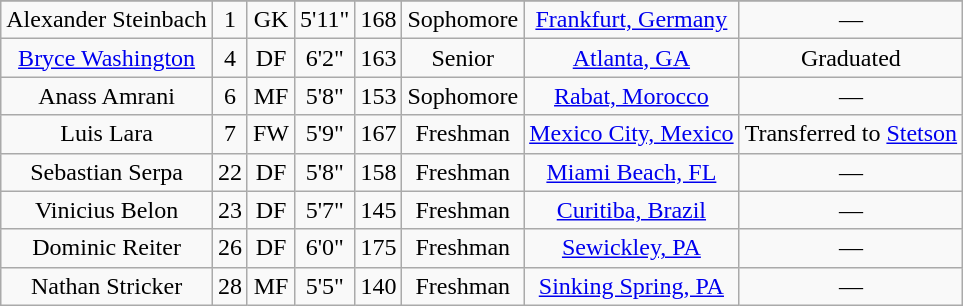<table class="wikitable sortable" border="1" style="text-align: center;">
<tr align=center>
</tr>
<tr>
<td>Alexander Steinbach</td>
<td>1</td>
<td>GK</td>
<td>5'11"</td>
<td>168</td>
<td> Sophomore</td>
<td><a href='#'>Frankfurt, Germany</a></td>
<td>—</td>
</tr>
<tr>
<td><a href='#'>Bryce Washington</a></td>
<td>4</td>
<td>DF</td>
<td>6'2"</td>
<td>163</td>
<td>Senior</td>
<td><a href='#'>Atlanta, GA</a></td>
<td>Graduated</td>
</tr>
<tr>
<td>Anass Amrani</td>
<td>6</td>
<td>MF</td>
<td>5'8"</td>
<td>153</td>
<td>Sophomore</td>
<td><a href='#'>Rabat, Morocco</a></td>
<td>—</td>
</tr>
<tr>
<td>Luis Lara</td>
<td>7</td>
<td>FW</td>
<td>5'9"</td>
<td>167</td>
<td>Freshman</td>
<td><a href='#'>Mexico City, Mexico</a></td>
<td>Transferred to <a href='#'>Stetson</a></td>
</tr>
<tr>
<td>Sebastian Serpa</td>
<td>22</td>
<td>DF</td>
<td>5'8"</td>
<td>158</td>
<td> Freshman</td>
<td><a href='#'>Miami Beach, FL</a></td>
<td>—</td>
</tr>
<tr>
<td>Vinicius Belon</td>
<td>23</td>
<td>DF</td>
<td>5'7"</td>
<td>145</td>
<td>Freshman</td>
<td><a href='#'>Curitiba, Brazil</a></td>
<td>—</td>
</tr>
<tr>
<td>Dominic Reiter</td>
<td>26</td>
<td>DF</td>
<td>6'0"</td>
<td>175</td>
<td>Freshman</td>
<td><a href='#'>Sewickley, PA</a></td>
<td>—</td>
</tr>
<tr>
<td>Nathan Stricker</td>
<td>28</td>
<td>MF</td>
<td>5'5"</td>
<td>140</td>
<td>Freshman</td>
<td><a href='#'>Sinking Spring, PA</a></td>
<td>—</td>
</tr>
</table>
